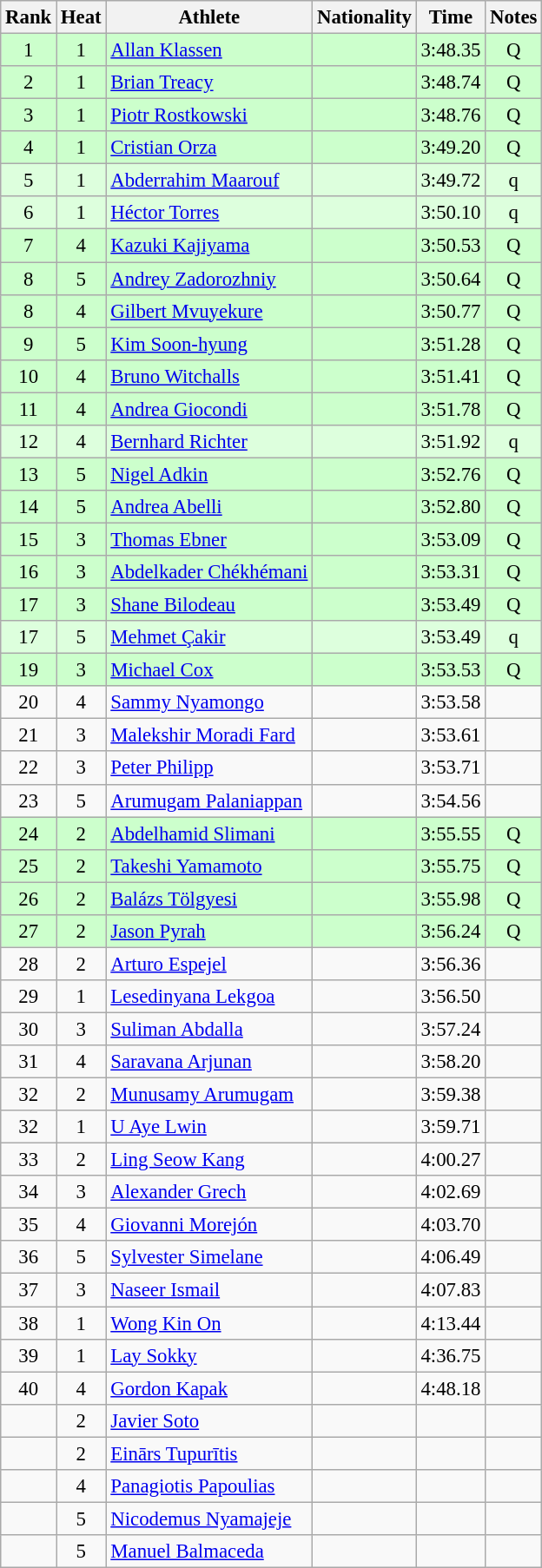<table class="wikitable sortable" style="text-align:center;font-size:95%">
<tr>
<th>Rank</th>
<th>Heat</th>
<th>Athlete</th>
<th>Nationality</th>
<th>Time</th>
<th>Notes</th>
</tr>
<tr bgcolor=ccffcc>
<td>1</td>
<td>1</td>
<td align="left"><a href='#'>Allan Klassen</a></td>
<td align=left></td>
<td>3:48.35</td>
<td>Q</td>
</tr>
<tr bgcolor=ccffcc>
<td>2</td>
<td>1</td>
<td align="left"><a href='#'>Brian Treacy</a></td>
<td align=left></td>
<td>3:48.74</td>
<td>Q</td>
</tr>
<tr bgcolor=ccffcc>
<td>3</td>
<td>1</td>
<td align="left"><a href='#'>Piotr Rostkowski</a></td>
<td align=left></td>
<td>3:48.76</td>
<td>Q</td>
</tr>
<tr bgcolor=ccffcc>
<td>4</td>
<td>1</td>
<td align="left"><a href='#'>Cristian Orza</a></td>
<td align=left></td>
<td>3:49.20</td>
<td>Q</td>
</tr>
<tr bgcolor=ddffdd>
<td>5</td>
<td>1</td>
<td align="left"><a href='#'>Abderrahim Maarouf</a></td>
<td align=left></td>
<td>3:49.72</td>
<td>q</td>
</tr>
<tr bgcolor=ddffdd>
<td>6</td>
<td>1</td>
<td align="left"><a href='#'>Héctor Torres</a></td>
<td align=left></td>
<td>3:50.10</td>
<td>q</td>
</tr>
<tr bgcolor=ccffcc>
<td>7</td>
<td>4</td>
<td align="left"><a href='#'>Kazuki Kajiyama</a></td>
<td align=left></td>
<td>3:50.53</td>
<td>Q</td>
</tr>
<tr bgcolor=ccffcc>
<td>8</td>
<td>5</td>
<td align="left"><a href='#'>Andrey Zadorozhniy</a></td>
<td align=left></td>
<td>3:50.64</td>
<td>Q</td>
</tr>
<tr bgcolor=ccffcc>
<td>8</td>
<td>4</td>
<td align="left"><a href='#'>Gilbert Mvuyekure</a></td>
<td align=left></td>
<td>3:50.77</td>
<td>Q</td>
</tr>
<tr bgcolor=ccffcc>
<td>9</td>
<td>5</td>
<td align="left"><a href='#'>Kim Soon-hyung</a></td>
<td align=left></td>
<td>3:51.28</td>
<td>Q</td>
</tr>
<tr bgcolor=ccffcc>
<td>10</td>
<td>4</td>
<td align="left"><a href='#'>Bruno Witchalls</a></td>
<td align=left></td>
<td>3:51.41</td>
<td>Q</td>
</tr>
<tr bgcolor=ccffcc>
<td>11</td>
<td>4</td>
<td align="left"><a href='#'>Andrea Giocondi</a></td>
<td align=left></td>
<td>3:51.78</td>
<td>Q</td>
</tr>
<tr bgcolor=ddffdd>
<td>12</td>
<td>4</td>
<td align="left"><a href='#'>Bernhard Richter</a></td>
<td align=left></td>
<td>3:51.92</td>
<td>q</td>
</tr>
<tr bgcolor=ccffcc>
<td>13</td>
<td>5</td>
<td align="left"><a href='#'>Nigel Adkin</a></td>
<td align=left></td>
<td>3:52.76</td>
<td>Q</td>
</tr>
<tr bgcolor=ccffcc>
<td>14</td>
<td>5</td>
<td align="left"><a href='#'>Andrea Abelli</a></td>
<td align=left></td>
<td>3:52.80</td>
<td>Q</td>
</tr>
<tr bgcolor=ccffcc>
<td>15</td>
<td>3</td>
<td align="left"><a href='#'>Thomas Ebner</a></td>
<td align=left></td>
<td>3:53.09</td>
<td>Q</td>
</tr>
<tr bgcolor=ccffcc>
<td>16</td>
<td>3</td>
<td align="left"><a href='#'>Abdelkader Chékhémani</a></td>
<td align=left></td>
<td>3:53.31</td>
<td>Q</td>
</tr>
<tr bgcolor=ccffcc>
<td>17</td>
<td>3</td>
<td align="left"><a href='#'>Shane Bilodeau</a></td>
<td align=left></td>
<td>3:53.49</td>
<td>Q</td>
</tr>
<tr bgcolor=ddffdd>
<td>17</td>
<td>5</td>
<td align="left"><a href='#'>Mehmet Çakir</a></td>
<td align=left></td>
<td>3:53.49</td>
<td>q</td>
</tr>
<tr bgcolor=ccffcc>
<td>19</td>
<td>3</td>
<td align="left"><a href='#'>Michael Cox</a></td>
<td align=left></td>
<td>3:53.53</td>
<td>Q</td>
</tr>
<tr>
<td>20</td>
<td>4</td>
<td align="left"><a href='#'>Sammy Nyamongo</a></td>
<td align=left></td>
<td>3:53.58</td>
<td></td>
</tr>
<tr>
<td>21</td>
<td>3</td>
<td align="left"><a href='#'>Malekshir Moradi Fard</a></td>
<td align=left></td>
<td>3:53.61</td>
<td></td>
</tr>
<tr>
<td>22</td>
<td>3</td>
<td align="left"><a href='#'>Peter Philipp</a></td>
<td align=left></td>
<td>3:53.71</td>
<td></td>
</tr>
<tr>
<td>23</td>
<td>5</td>
<td align="left"><a href='#'>Arumugam Palaniappan</a></td>
<td align=left></td>
<td>3:54.56</td>
<td></td>
</tr>
<tr bgcolor=ccffcc>
<td>24</td>
<td>2</td>
<td align="left"><a href='#'>Abdelhamid Slimani</a></td>
<td align=left></td>
<td>3:55.55</td>
<td>Q</td>
</tr>
<tr bgcolor=ccffcc>
<td>25</td>
<td>2</td>
<td align="left"><a href='#'>Takeshi Yamamoto</a></td>
<td align=left></td>
<td>3:55.75</td>
<td>Q</td>
</tr>
<tr bgcolor=ccffcc>
<td>26</td>
<td>2</td>
<td align="left"><a href='#'>Balázs Tölgyesi</a></td>
<td align=left></td>
<td>3:55.98</td>
<td>Q</td>
</tr>
<tr bgcolor=ccffcc>
<td>27</td>
<td>2</td>
<td align="left"><a href='#'>Jason Pyrah</a></td>
<td align=left></td>
<td>3:56.24</td>
<td>Q</td>
</tr>
<tr>
<td>28</td>
<td>2</td>
<td align="left"><a href='#'>Arturo Espejel</a></td>
<td align=left></td>
<td>3:56.36</td>
<td></td>
</tr>
<tr>
<td>29</td>
<td>1</td>
<td align="left"><a href='#'>Lesedinyana Lekgoa</a></td>
<td align=left></td>
<td>3:56.50</td>
<td></td>
</tr>
<tr>
<td>30</td>
<td>3</td>
<td align="left"><a href='#'>Suliman Abdalla</a></td>
<td align=left></td>
<td>3:57.24</td>
<td></td>
</tr>
<tr>
<td>31</td>
<td>4</td>
<td align="left"><a href='#'>Saravana Arjunan</a></td>
<td align=left></td>
<td>3:58.20</td>
<td></td>
</tr>
<tr>
<td>32</td>
<td>2</td>
<td align="left"><a href='#'>Munusamy Arumugam</a></td>
<td align=left></td>
<td>3:59.38</td>
<td></td>
</tr>
<tr>
<td>32</td>
<td>1</td>
<td align="left"><a href='#'>U Aye Lwin</a></td>
<td align=left></td>
<td>3:59.71</td>
<td></td>
</tr>
<tr>
<td>33</td>
<td>2</td>
<td align="left"><a href='#'>Ling Seow Kang</a></td>
<td align=left></td>
<td>4:00.27</td>
<td></td>
</tr>
<tr>
<td>34</td>
<td>3</td>
<td align="left"><a href='#'>Alexander Grech</a></td>
<td align=left></td>
<td>4:02.69</td>
<td></td>
</tr>
<tr>
<td>35</td>
<td>4</td>
<td align="left"><a href='#'>Giovanni Morejón</a></td>
<td align=left></td>
<td>4:03.70</td>
<td></td>
</tr>
<tr>
<td>36</td>
<td>5</td>
<td align="left"><a href='#'>Sylvester Simelane</a></td>
<td align=left></td>
<td>4:06.49</td>
<td></td>
</tr>
<tr>
<td>37</td>
<td>3</td>
<td align="left"><a href='#'>Naseer Ismail</a></td>
<td align=left></td>
<td>4:07.83</td>
<td></td>
</tr>
<tr>
<td>38</td>
<td>1</td>
<td align="left"><a href='#'>Wong Kin On</a></td>
<td align=left></td>
<td>4:13.44</td>
<td></td>
</tr>
<tr>
<td>39</td>
<td>1</td>
<td align="left"><a href='#'>Lay Sokky</a></td>
<td align=left></td>
<td>4:36.75</td>
<td></td>
</tr>
<tr>
<td>40</td>
<td>4</td>
<td align="left"><a href='#'>Gordon Kapak</a></td>
<td align=left></td>
<td>4:48.18</td>
<td></td>
</tr>
<tr>
<td></td>
<td>2</td>
<td align="left"><a href='#'>Javier Soto</a></td>
<td align=left></td>
<td></td>
<td></td>
</tr>
<tr>
<td></td>
<td>2</td>
<td align="left"><a href='#'>Einārs Tupurītis</a></td>
<td align=left></td>
<td></td>
<td></td>
</tr>
<tr>
<td></td>
<td>4</td>
<td align="left"><a href='#'>Panagiotis Papoulias</a></td>
<td align=left></td>
<td></td>
<td></td>
</tr>
<tr>
<td></td>
<td>5</td>
<td align="left"><a href='#'>Nicodemus Nyamajeje</a></td>
<td align=left></td>
<td></td>
<td></td>
</tr>
<tr>
<td></td>
<td>5</td>
<td align="left"><a href='#'>Manuel Balmaceda</a></td>
<td align=left></td>
<td></td>
<td></td>
</tr>
</table>
